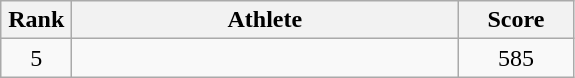<table class="wikitable" style="text-align:center">
<tr>
<th width=40>Rank</th>
<th width=250>Athlete</th>
<th width=70>Score</th>
</tr>
<tr>
<td>5</td>
<td align=left></td>
<td>585</td>
</tr>
</table>
